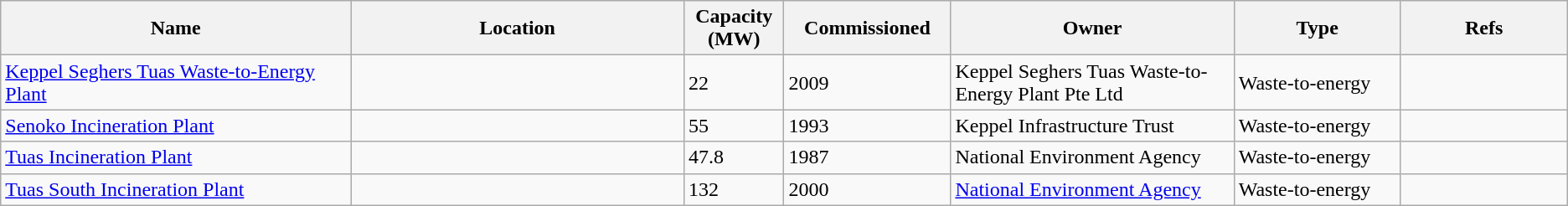<table class="wikitable sortable">
<tr>
<th width="21%">Name</th>
<th width="20%">Location</th>
<th width="6%">Capacity (MW)</th>
<th width="10%">Commissioned</th>
<th width="17%">Owner</th>
<th width="10%">Type</th>
<th width="10%">Refs</th>
</tr>
<tr>
<td><a href='#'>Keppel Seghers Tuas Waste-to-Energy Plant</a></td>
<td></td>
<td>22</td>
<td>2009</td>
<td>Keppel Seghers Tuas Waste-to-Energy Plant Pte Ltd</td>
<td>Waste-to-energy</td>
<td></td>
</tr>
<tr>
<td><a href='#'>Senoko Incineration Plant</a></td>
<td></td>
<td>55</td>
<td>1993</td>
<td>Keppel Infrastructure Trust</td>
<td>Waste-to-energy</td>
<td></td>
</tr>
<tr>
<td><a href='#'>Tuas Incineration Plant</a></td>
<td></td>
<td>47.8</td>
<td>1987</td>
<td>National Environment Agency</td>
<td>Waste-to-energy</td>
<td></td>
</tr>
<tr>
<td><a href='#'>Tuas South Incineration Plant</a></td>
<td></td>
<td>132</td>
<td>2000</td>
<td><a href='#'>National Environment Agency</a></td>
<td>Waste-to-energy</td>
<td></td>
</tr>
</table>
